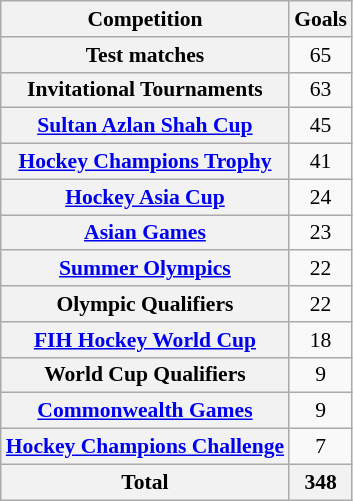<table class="wikitable" style="font-size:90%; text-align:center;">
<tr>
<th>Competition</th>
<th>Goals</th>
</tr>
<tr>
<th>Test matches</th>
<td>65</td>
</tr>
<tr>
<th>Invitational Tournaments</th>
<td>63</td>
</tr>
<tr>
<th><a href='#'>Sultan Azlan Shah Cup</a></th>
<td>45</td>
</tr>
<tr>
<th><a href='#'>Hockey Champions Trophy</a></th>
<td>41</td>
</tr>
<tr>
<th><a href='#'>Hockey Asia Cup</a></th>
<td>24</td>
</tr>
<tr>
<th><a href='#'>Asian Games</a></th>
<td>23</td>
</tr>
<tr>
<th><a href='#'>Summer Olympics</a></th>
<td>22</td>
</tr>
<tr>
<th>Olympic Qualifiers</th>
<td>22</td>
</tr>
<tr>
<th><a href='#'>FIH Hockey World Cup</a></th>
<td>18</td>
</tr>
<tr>
<th>World Cup Qualifiers</th>
<td>9</td>
</tr>
<tr>
<th><a href='#'>Commonwealth Games</a></th>
<td>9</td>
</tr>
<tr>
<th><a href='#'>Hockey Champions Challenge</a></th>
<td>7</td>
</tr>
<tr>
<th>Total</th>
<th>348</th>
</tr>
</table>
